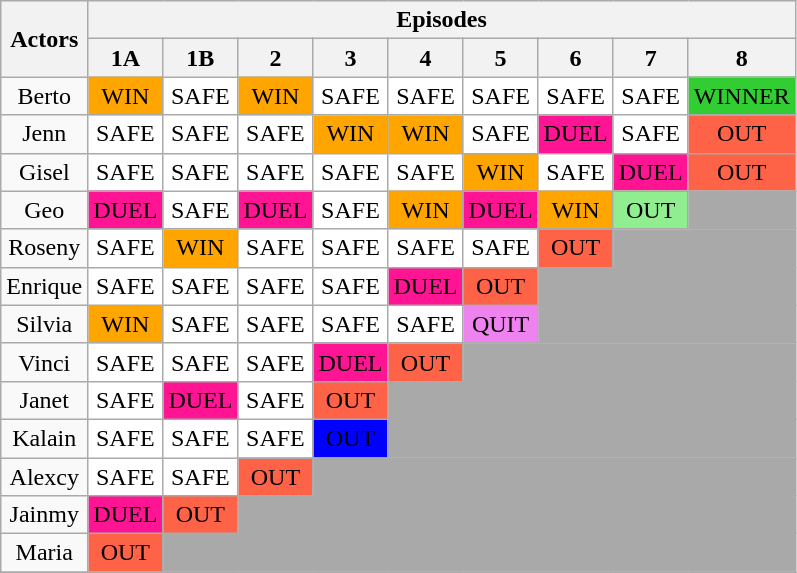<table class="wikitable" style="text-align:center">
<tr>
<th rowspan=2>Actors</th>
<th colspan=9>Episodes</th>
</tr>
<tr>
<th>1A</th>
<th>1B</th>
<th>2</th>
<th>3</th>
<th>4</th>
<th>5</th>
<th>6</th>
<th>7</th>
<th>8</th>
</tr>
<tr>
<td>Berto</td>
<td bgcolor="orange">WIN</td>
<td bgcolor="white">SAFE</td>
<td bgcolor="orange">WIN</td>
<td bgcolor="white">SAFE</td>
<td bgcolor="white">SAFE</td>
<td bgcolor="white">SAFE</td>
<td bgcolor="white">SAFE</td>
<td bgcolor="white">SAFE</td>
<td bgcolor="limegreen">WINNER</td>
</tr>
<tr>
<td>Jenn</td>
<td bgcolor="white">SAFE</td>
<td bgcolor="white">SAFE</td>
<td bgcolor="white">SAFE</td>
<td bgcolor="orange">WIN</td>
<td bgcolor="orange">WIN</td>
<td bgcolor="white">SAFE</td>
<td bgcolor="deeppink">DUEL</td>
<td bgcolor="white">SAFE</td>
<td bgcolor="tomato">OUT</td>
</tr>
<tr>
<td>Gisel</td>
<td bgcolor="white">SAFE</td>
<td bgcolor="white">SAFE</td>
<td bgcolor="white">SAFE</td>
<td bgcolor="white">SAFE</td>
<td bgcolor="white">SAFE</td>
<td bgcolor="orange">WIN</td>
<td bgcolor="white">SAFE</td>
<td bgcolor="deeppink">DUEL</td>
<td bgcolor="tomato">OUT</td>
</tr>
<tr>
<td>Geo</td>
<td bgcolor="deeppink">DUEL</td>
<td bgcolor="white">SAFE</td>
<td bgcolor="deeppink">DUEL</td>
<td bgcolor="white">SAFE</td>
<td bgcolor="orange">WIN</td>
<td bgcolor="deeppink">DUEL</td>
<td bgcolor="orange">WIN</td>
<td bgcolor="lightgreen">OUT</td>
<td bgcolor="darkgrey"></td>
</tr>
<tr>
<td>Roseny</td>
<td bgcolor="white">SAFE</td>
<td bgcolor="orange">WIN</td>
<td bgcolor="white">SAFE</td>
<td bgcolor="white">SAFE</td>
<td bgcolor="white">SAFE</td>
<td bgcolor="white">SAFE</td>
<td bgcolor="tomato">OUT</td>
<td bgcolor="darkgrey" colspan=2></td>
</tr>
<tr>
<td>Enrique</td>
<td bgcolor="white">SAFE</td>
<td bgcolor="white">SAFE</td>
<td bgcolor="white">SAFE</td>
<td bgcolor="white">SAFE</td>
<td bgcolor="deeppink">DUEL</td>
<td bgcolor="tomato">OUT</td>
<td bgcolor="darkgrey" colspan=3></td>
</tr>
<tr>
<td>Silvia</td>
<td bgcolor="orange">WIN</td>
<td bgcolor="white">SAFE</td>
<td bgcolor="white">SAFE</td>
<td bgcolor="white">SAFE</td>
<td bgcolor="white">SAFE</td>
<td bgcolor="violet">QUIT</td>
<td bgcolor="darkgrey" colspan=3></td>
</tr>
<tr>
<td>Vinci</td>
<td bgcolor="white">SAFE</td>
<td bgcolor="white">SAFE</td>
<td bgcolor="white">SAFE</td>
<td bgcolor="deeppink">DUEL</td>
<td bgcolor="tomato">OUT</td>
<td bgcolor="darkgrey" colspan=4></td>
</tr>
<tr>
<td>Janet</td>
<td bgcolor="white">SAFE</td>
<td bgcolor="deeppink">DUEL</td>
<td bgcolor="white">SAFE</td>
<td bgcolor="tomato">OUT</td>
<td bgcolor="darkgrey" colspan=5></td>
</tr>
<tr>
<td>Kalain</td>
<td bgcolor="white">SAFE</td>
<td bgcolor="white">SAFE</td>
<td bgcolor="white">SAFE</td>
<td bgcolor="blue"><span>OUT</span></td>
<td bgcolor="darkgrey" colspan=5></td>
</tr>
<tr>
<td>Alexcy</td>
<td bgcolor="white">SAFE</td>
<td bgcolor="white">SAFE</td>
<td bgcolor="tomato">OUT</td>
<td bgcolor="darkgrey" colspan=6></td>
</tr>
<tr>
<td>Jainmy</td>
<td bgcolor="deeppink">DUEL</td>
<td bgcolor="tomato">OUT</td>
<td bgcolor="darkgrey" colspan=7></td>
</tr>
<tr>
<td>Maria</td>
<td bgcolor="tomato">OUT</td>
<td bgcolor="darkgrey" colspan=8></td>
</tr>
<tr>
</tr>
</table>
